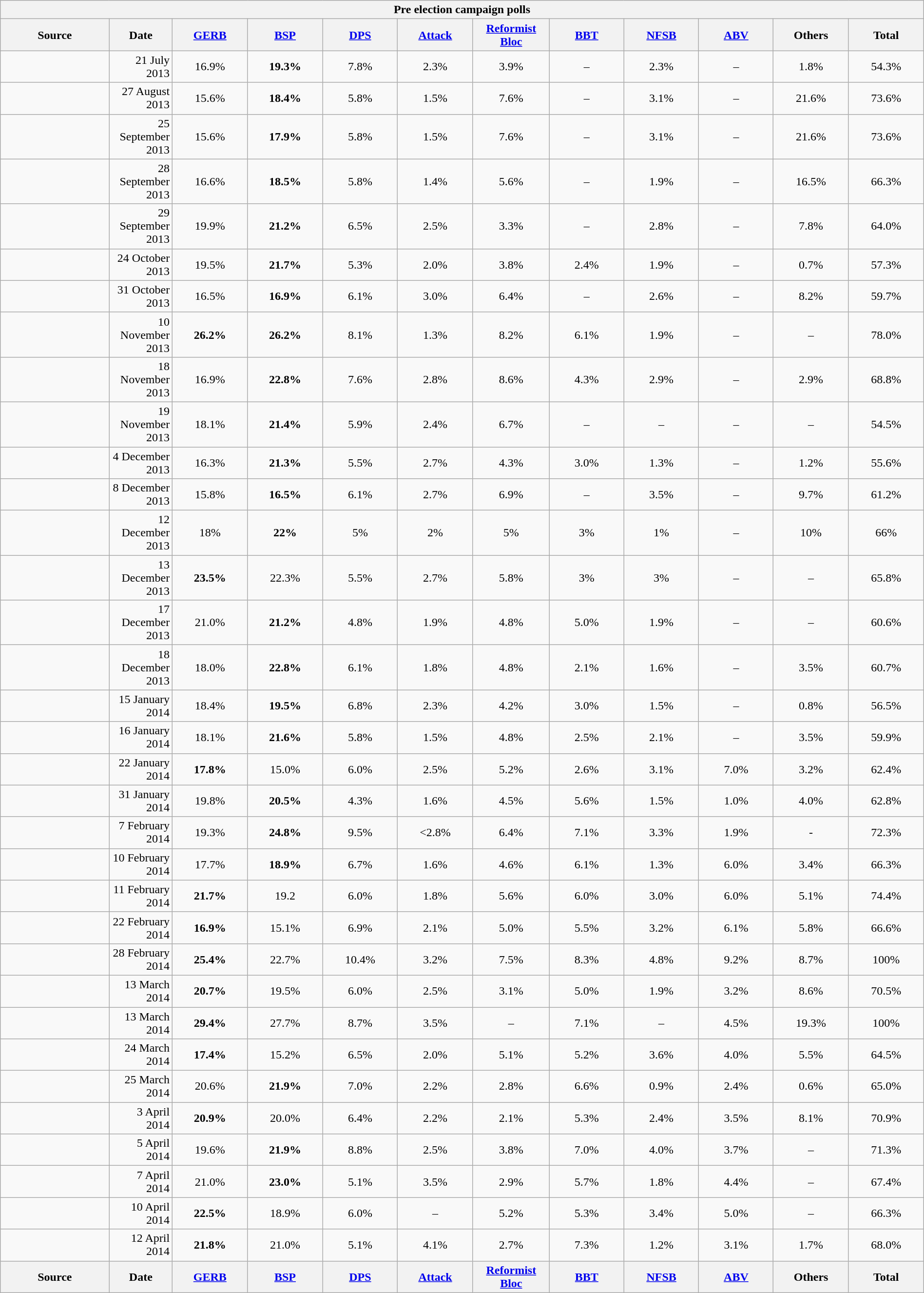<table class="wikitable sortable collapsible collapsed" style="width:100%">
<tr>
<th colspan=12>Pre election campaign polls</th>
</tr>
<tr>
<th style="width:150px">Source</th>
<th style="width:80px">Date</th>
<th style="width:100px"><a href='#'>GERB</a></th>
<th style="width:100px"><a href='#'>BSP</a></th>
<th style="width:100px"><a href='#'>DPS</a></th>
<th style="width:100px"><a href='#'>Attack</a></th>
<th style="width:100px"><a href='#'>Reformist Bloc</a></th>
<th style="width:100px"><a href='#'>BBT</a></th>
<th style="width:100px"><a href='#'>NFSB</a></th>
<th style="width:100px"><a href='#'>ABV</a></th>
<th style="width:100px">Others</th>
<th style="width:100px">Total</th>
</tr>
<tr>
<td></td>
<td align="right">21 July 2013</td>
<td align="center">16.9%</td>
<td align="center"><strong>19.3%</strong></td>
<td align="center">7.8%</td>
<td align="center">2.3%</td>
<td align="center">3.9%</td>
<td align="center">–</td>
<td align="center">2.3%</td>
<td align="center">–</td>
<td align="center">1.8%</td>
<td align="center">54.3%</td>
</tr>
<tr>
<td></td>
<td align="right">27 August 2013</td>
<td align="center">15.6%</td>
<td align="center"><strong>18.4%</strong></td>
<td align="center">5.8%</td>
<td align="center">1.5%</td>
<td align="center">7.6%</td>
<td align="center">–</td>
<td align="center">3.1%</td>
<td align="center">–</td>
<td align="center">21.6%</td>
<td align="center">73.6%</td>
</tr>
<tr>
<td></td>
<td align="right">25 September 2013</td>
<td align="center">15.6%</td>
<td align="center"><strong>17.9%</strong></td>
<td align="center">5.8%</td>
<td align="center">1.5%</td>
<td align="center">7.6%</td>
<td align="center">–</td>
<td align="center">3.1%</td>
<td align="center">–</td>
<td align="center">21.6%</td>
<td align="center">73.6%</td>
</tr>
<tr>
<td></td>
<td align="right">28 September 2013</td>
<td align="center">16.6%</td>
<td align="center"><strong>18.5%</strong></td>
<td align="center">5.8%</td>
<td align="center">1.4%</td>
<td align="center">5.6%</td>
<td align="center">–</td>
<td align="center">1.9%</td>
<td align="center">–</td>
<td align="center">16.5%</td>
<td align="center">66.3%</td>
</tr>
<tr>
<td></td>
<td align="right">29 September 2013</td>
<td align="center">19.9%</td>
<td align="center"><strong>21.2%</strong></td>
<td align="center">6.5%</td>
<td align="center">2.5%</td>
<td align="center">3.3%</td>
<td align="center">–</td>
<td align="center">2.8%</td>
<td align="center">–</td>
<td align="center">7.8%</td>
<td align="center">64.0%</td>
</tr>
<tr>
<td></td>
<td align="right">24 October 2013</td>
<td align="center">19.5%</td>
<td align="center"><strong>21.7%</strong></td>
<td align="center">5.3%</td>
<td align="center">2.0%</td>
<td align="center">3.8%</td>
<td align="center">2.4%</td>
<td align="center">1.9%</td>
<td align="center">–</td>
<td align="center">0.7%</td>
<td align="center">57.3%</td>
</tr>
<tr>
<td></td>
<td align="right">31 October 2013</td>
<td align="center">16.5%</td>
<td align="center"><strong>16.9%</strong></td>
<td align="center">6.1%</td>
<td align="center">3.0%</td>
<td align="center">6.4%</td>
<td align="center">–</td>
<td align="center">2.6%</td>
<td align="center">–</td>
<td align="center">8.2%</td>
<td align="center">59.7%</td>
</tr>
<tr>
<td></td>
<td align="right">10 November 2013</td>
<td align="center"><strong>26.2%</strong></td>
<td align="center"><strong>26.2%</strong></td>
<td align="center">8.1%</td>
<td align="center">1.3%</td>
<td align="center">8.2%</td>
<td align="center">6.1%</td>
<td align="center">1.9%</td>
<td align="center">–</td>
<td align="center">–</td>
<td align="center">78.0%</td>
</tr>
<tr>
<td></td>
<td align="right">18 November 2013</td>
<td align="center">16.9%</td>
<td align="center"><strong>22.8%</strong></td>
<td align="center">7.6%</td>
<td align="center">2.8%</td>
<td align="center">8.6%</td>
<td align="center">4.3%</td>
<td align="center">2.9%</td>
<td align="center">–</td>
<td align="center">2.9%</td>
<td align="center">68.8%</td>
</tr>
<tr>
<td></td>
<td align="right">19 November 2013</td>
<td align="center">18.1%</td>
<td align="center"><strong>21.4%</strong></td>
<td align="center">5.9%</td>
<td align="center">2.4%</td>
<td align="center">6.7%</td>
<td align="center">–</td>
<td align="center">–</td>
<td align="center">–</td>
<td align="center">–</td>
<td align="center">54.5%</td>
</tr>
<tr>
<td></td>
<td align="right">4 December 2013</td>
<td align="center">16.3%</td>
<td align="center"><strong>21.3%</strong></td>
<td align="center">5.5%</td>
<td align="center">2.7%</td>
<td align="center">4.3%</td>
<td align="center">3.0%</td>
<td align="center">1.3%</td>
<td align="center">–</td>
<td align="center">1.2%</td>
<td align="center">55.6%</td>
</tr>
<tr>
<td></td>
<td align="right">8 December 2013</td>
<td align="center">15.8%</td>
<td align="center"><strong>16.5%</strong></td>
<td align="center">6.1%</td>
<td align="center">2.7%</td>
<td align="center">6.9%</td>
<td align="center">–</td>
<td align="center">3.5%</td>
<td align="center">–</td>
<td align="center">9.7%</td>
<td align="center">61.2%</td>
</tr>
<tr>
<td></td>
<td align="right">12 December 2013</td>
<td align="center">18%</td>
<td align="center"><strong>22%</strong></td>
<td align="center">5%</td>
<td align="center">2%</td>
<td align="center">5%</td>
<td align="center">3%</td>
<td align="center">1%</td>
<td align="center">–</td>
<td align="center">10%</td>
<td align="center">66%</td>
</tr>
<tr>
<td></td>
<td align="right">13 December 2013</td>
<td align="center"><strong>23.5%</strong></td>
<td align="center">22.3%</td>
<td align="center">5.5%</td>
<td align="center">2.7%</td>
<td align="center">5.8%</td>
<td align="center">3%</td>
<td align="center">3%</td>
<td align="center">–</td>
<td align="center">–</td>
<td align="center">65.8%</td>
</tr>
<tr>
<td></td>
<td align="right">17 December 2013</td>
<td align="center">21.0%</td>
<td align="center"><strong>21.2%</strong></td>
<td align="center">4.8%</td>
<td align="center">1.9%</td>
<td align="center">4.8%</td>
<td align="center">5.0%</td>
<td align="center">1.9%</td>
<td align="center">–</td>
<td align="center">–</td>
<td align="center">60.6%</td>
</tr>
<tr>
<td></td>
<td align="right">18 December 2013</td>
<td align="center">18.0%</td>
<td align="center"><strong>22.8%</strong></td>
<td align="center">6.1%</td>
<td align="center">1.8%</td>
<td align="center">4.8%</td>
<td align="center">2.1%</td>
<td align="center">1.6%</td>
<td align="center">–</td>
<td align="center">3.5%</td>
<td align="center">60.7%</td>
</tr>
<tr>
<td></td>
<td align="right">15 January 2014</td>
<td align="center">18.4%</td>
<td align="center"><strong>19.5%</strong></td>
<td align="center">6.8%</td>
<td align="center">2.3%</td>
<td align="center">4.2%</td>
<td align="center">3.0%</td>
<td align="center">1.5%</td>
<td align="center">–</td>
<td align="center">0.8%</td>
<td align="center">56.5%</td>
</tr>
<tr>
<td></td>
<td align="right">16 January 2014</td>
<td align="center">18.1%</td>
<td align="center"><strong>21.6%</strong></td>
<td align="center">5.8%</td>
<td align="center">1.5%</td>
<td align="center">4.8%</td>
<td align="center">2.5%</td>
<td align="center">2.1%</td>
<td align="center">–</td>
<td align="center">3.5%</td>
<td align="center">59.9%</td>
</tr>
<tr>
<td></td>
<td align="right">22 January 2014</td>
<td align="center"><strong>17.8%</strong></td>
<td align="center">15.0%</td>
<td align="center">6.0%</td>
<td align="center">2.5%</td>
<td align="center">5.2%</td>
<td align="center">2.6%</td>
<td align="center">3.1%</td>
<td align="center">7.0%</td>
<td align="center">3.2%</td>
<td align="center">62.4%</td>
</tr>
<tr>
<td></td>
<td align="right">31 January 2014</td>
<td align="center">19.8%</td>
<td align="center"><strong>20.5%</strong></td>
<td align="center">4.3%</td>
<td align="center">1.6%</td>
<td align="center">4.5%</td>
<td align="center">5.6%</td>
<td align="center">1.5%</td>
<td align="center">1.0%</td>
<td align="center">4.0%</td>
<td align="center">62.8%</td>
</tr>
<tr>
<td></td>
<td align="right">7 February 2014</td>
<td align="center">19.3%</td>
<td align="center"><strong>24.8%</strong></td>
<td align="center">9.5%</td>
<td align="center"><2.8%</td>
<td align="center">6.4%</td>
<td align="center">7.1%</td>
<td align="center">3.3%</td>
<td align="center">1.9%</td>
<td align="center">-</td>
<td align="center">72.3%</td>
</tr>
<tr>
<td></td>
<td align="right">10 February 2014</td>
<td align="center">17.7%</td>
<td align="center"><strong>18.9%</strong></td>
<td align="center">6.7%</td>
<td align="center">1.6%</td>
<td align="center">4.6%</td>
<td align="center">6.1%</td>
<td align="center">1.3%</td>
<td align="center">6.0%</td>
<td align="center">3.4%</td>
<td align="center">66.3%</td>
</tr>
<tr>
<td></td>
<td align="right">11 February 2014</td>
<td align="center"><strong>21.7%</strong></td>
<td align="center">19.2</td>
<td align="center">6.0%</td>
<td align="center">1.8%</td>
<td align="center">5.6%</td>
<td align="center">6.0%</td>
<td align="center">3.0%</td>
<td align="center">6.0%</td>
<td align="center">5.1%</td>
<td align="center">74.4%</td>
</tr>
<tr>
<td></td>
<td align="right">22 February 2014</td>
<td align="center"><strong>16.9%</strong></td>
<td align="center">15.1%</td>
<td align="center">6.9%</td>
<td align="center">2.1%</td>
<td align="center">5.0%</td>
<td align="center">5.5%</td>
<td align="center">3.2%</td>
<td align="center">6.1%</td>
<td align="center">5.8%</td>
<td align="center">66.6%</td>
</tr>
<tr>
<td></td>
<td align="right">28 February 2014</td>
<td align="center"><strong>25.4%</strong></td>
<td align="center">22.7%</td>
<td align="center">10.4%</td>
<td align="center">3.2%</td>
<td align="center">7.5%</td>
<td align="center">8.3%</td>
<td align="center">4.8%</td>
<td align="center">9.2%</td>
<td align="center">8.7%</td>
<td align="center">100%</td>
</tr>
<tr>
<td></td>
<td align="right">13 March 2014</td>
<td align="center"><strong>20.7%</strong></td>
<td align="center">19.5%</td>
<td align="center">6.0%</td>
<td align="center">2.5%</td>
<td align="center">3.1%</td>
<td align="center">5.0%</td>
<td align="center">1.9%</td>
<td align="center">3.2%</td>
<td align="center">8.6%</td>
<td align="center">70.5%</td>
</tr>
<tr>
<td></td>
<td align="right">13 March 2014</td>
<td align="center"><strong>29.4%</strong></td>
<td align="center">27.7%</td>
<td align="center">8.7%</td>
<td align="center">3.5%</td>
<td align="center">–</td>
<td align="center">7.1%</td>
<td align="center">–</td>
<td align="center">4.5%</td>
<td align="center">19.3%</td>
<td align="center">100%</td>
</tr>
<tr>
<td></td>
<td align="right">24 March 2014</td>
<td align="center"><strong>17.4%</strong></td>
<td align="center">15.2%</td>
<td align="center">6.5%</td>
<td align="center">2.0%</td>
<td align="center">5.1%</td>
<td align="center">5.2%</td>
<td align="center">3.6%</td>
<td align="center">4.0%</td>
<td align="center">5.5%</td>
<td align="center">64.5%</td>
</tr>
<tr>
<td></td>
<td align="right">25 March 2014</td>
<td align="center">20.6%</td>
<td align="center"><strong>21.9%</strong></td>
<td align="center">7.0%</td>
<td align="center">2.2%</td>
<td align="center">2.8%</td>
<td align="center">6.6%</td>
<td align="center">0.9%</td>
<td align="center">2.4%</td>
<td align="center">0.6%</td>
<td align="center">65.0%</td>
</tr>
<tr>
<td> </td>
<td align="right">3 April 2014</td>
<td align="center"><strong>20.9%</strong></td>
<td align="center">20.0%</td>
<td align="center">6.4%</td>
<td align="center">2.2%</td>
<td align="center">2.1%</td>
<td align="center">5.3%</td>
<td align="center">2.4%</td>
<td align="center">3.5%</td>
<td align="center">8.1%</td>
<td align="center">70.9%</td>
</tr>
<tr>
<td></td>
<td align="right">5 April 2014</td>
<td align="center">19.6%</td>
<td align="center"><strong>21.9%</strong></td>
<td align="center">8.8%</td>
<td align="center">2.5%</td>
<td align="center">3.8%</td>
<td align="center">7.0%</td>
<td align="center">4.0%</td>
<td align="center">3.7%</td>
<td align="center">–</td>
<td align="center">71.3%</td>
</tr>
<tr>
<td></td>
<td align="right">7 April 2014</td>
<td align="center">21.0%</td>
<td align="center"><strong>23.0%</strong></td>
<td align="center">5.1%</td>
<td align="center">3.5%</td>
<td align="center">2.9%</td>
<td align="center">5.7%</td>
<td align="center">1.8%</td>
<td align="center">4.4%</td>
<td align="center">–</td>
<td align="center">67.4%</td>
</tr>
<tr>
<td></td>
<td align="right">10 April 2014</td>
<td align="center"><strong>22.5%</strong></td>
<td align="center">18.9%</td>
<td align="center">6.0%</td>
<td align="center">–</td>
<td align="center">5.2%</td>
<td align="center">5.3%</td>
<td align="center">3.4%</td>
<td align="center">5.0%</td>
<td align="center">–</td>
<td align="center">66.3%</td>
</tr>
<tr>
<td></td>
<td align="right">12 April 2014</td>
<td align="center"><strong>21.8%</strong></td>
<td align="center">21.0%</td>
<td align="center">5.1%</td>
<td align="center">4.1%</td>
<td align="center">2.7%</td>
<td align="center">7.3%</td>
<td align="center">1.2%</td>
<td align="center">3.1%</td>
<td align="center">1.7%</td>
<td align="center">68.0%</td>
</tr>
<tr>
<th style="width:150px">Source</th>
<th style="width:80px">Date</th>
<th style="width:100px"><a href='#'>GERB</a></th>
<th style="width:100px"><a href='#'>BSP</a></th>
<th style="width:100px"><a href='#'>DPS</a></th>
<th style="width:100px"><a href='#'>Attack</a></th>
<th style="width:100px"><a href='#'>Reformist Bloc</a></th>
<th style="width:100px"><a href='#'>BBT</a></th>
<th style="width:100px"><a href='#'>NFSB</a></th>
<th style="width:100px"><a href='#'>ABV</a></th>
<th style="width:100px">Others</th>
<th style="width:100px">Total</th>
</tr>
</table>
